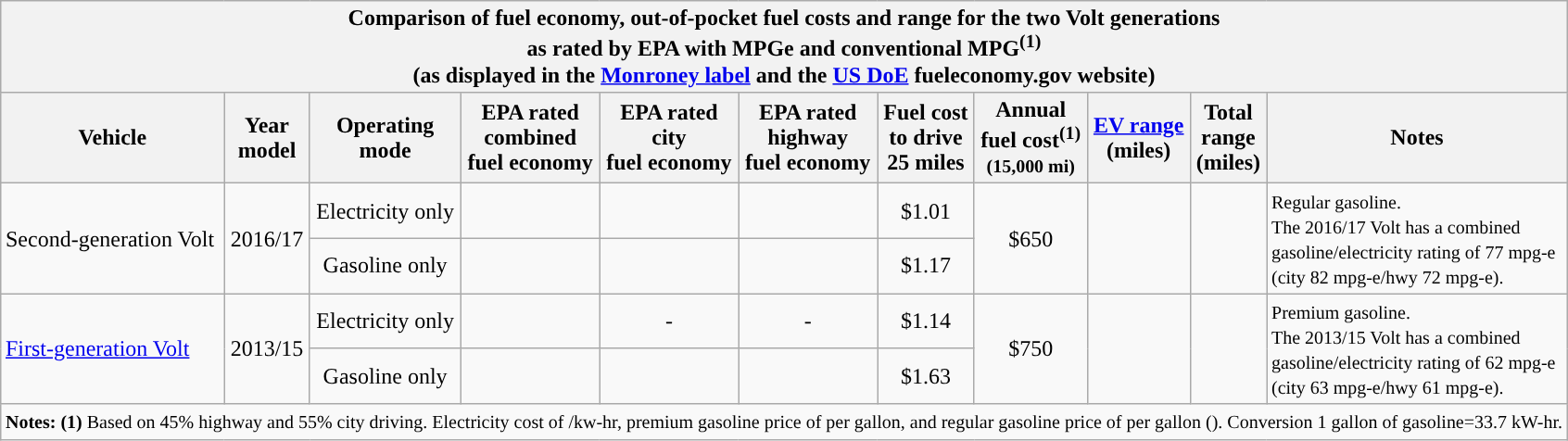<table class=" wikitable" style="margin: 1em auto 1em auto">
<tr>
<th colspan="11" style="text-align:center;">Comparison of fuel economy, out-of-pocket fuel costs and range for the two Volt generations<br> as rated by EPA  with MPGe and conventional MPG<sup>(1)</sup> <br>(as displayed in the <a href='#'>Monroney label</a> and the <a href='#'>US DoE</a> fueleconomy.gov website)</th>
</tr>
<tr>
<th>Vehicle</th>
<th>Year<br>model</th>
<th>Operating<br>mode</th>
<th>EPA rated<br> combined <br>fuel economy</th>
<th>EPA rated<br> city <br>fuel economy</th>
<th>EPA rated<br> highway<br>fuel economy</th>
<th>Fuel cost<br> to drive<br>25 miles</th>
<th>Annual<br> fuel cost<sup>(1)</sup><br><small>(15,000 mi)</small></th>
<th><a href='#'>EV range</a><br>(miles)</th>
<th>Total<br>range<br>(miles)</th>
<th>Notes</th>
</tr>
<tr style="text-align:center;">
<td rowspan="2" style="text-align:left;">Second-generation Volt</td>
<td rowspan="2">2016/17</td>
<td>Electricity only<br></td>
<td></td>
<td></td>
<td></td>
<td>$1.01</td>
<td rowspan="2">$650</td>
<td rowspan="2"></td>
<td rowspan="2"></td>
<td rowspan="2"  align=left><small>Regular gasoline.<br>The 2016/17 Volt has a combined<br> gasoline/electricity rating of 77 mpg-e<br>(city 82 mpg-e/hwy 72 mpg-e).</small></td>
</tr>
<tr style="text-align:center;">
<td>Gasoline only</td>
<td></td>
<td></td>
<td></td>
<td>$1.17</td>
</tr>
<tr style="text-align:center;">
<td rowspan="2" style="text-align:left;"><a href='#'>First-generation Volt</a></td>
<td rowspan="2">2013/15</td>
<td>Electricity only</td>
<td></td>
<td>-</td>
<td>-</td>
<td>$1.14</td>
<td rowspan="2">$750</td>
<td rowspan="2"></td>
<td rowspan="2"></td>
<td rowspan="2"  align=left><small>Premium gasoline.<br> The 2013/15 Volt has a combined<br> gasoline/electricity rating of 62 mpg-e<br>(city 63 mpg-e/hwy 61 mpg-e).</small></td>
</tr>
<tr style="text-align:center;">
<td>Gasoline only</td>
<td></td>
<td></td>
<td></td>
<td>$1.63</td>
</tr>
<tr>
<td colspan="11" style="text-align:left;"><small><strong>Notes:</strong> <strong>(1)</strong> Based on 45% highway and 55% city driving. Electricity cost of /kw-hr, premium gasoline price of  per gallon, and regular gasoline price of  per gallon (). Conversion 1 gallon of gasoline=33.7 kW-hr.</small></td>
</tr>
</table>
